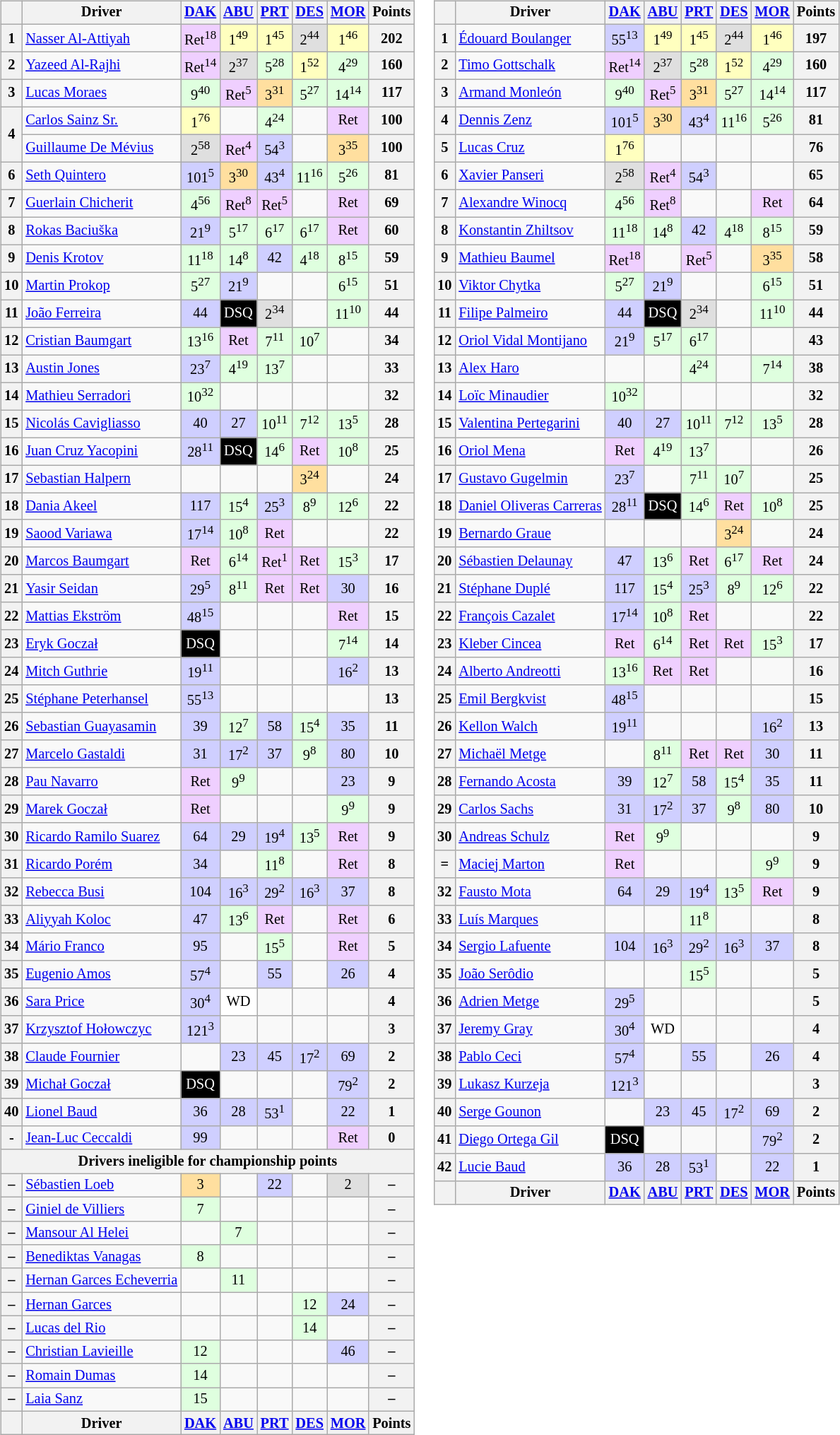<table>
<tr>
<td><br><table class="wikitable" style="font-size: 85%; text-align: center">
<tr valign="top">
<th valign="middle"></th>
<th valign="middle">Driver</th>
<th><a href='#'>DAK</a><br></th>
<th><a href='#'>ABU</a><br></th>
<th><a href='#'>PRT</a><br></th>
<th><a href='#'>DES</a><br></th>
<th><a href='#'>MOR</a><br></th>
<th valign="middle">Points</th>
</tr>
<tr>
<th>1</th>
<td align="left"> <a href='#'>Nasser Al-Attiyah</a></td>
<td style="background:#efcfff;">Ret<sup>18</sup></td>
<td style="background:#ffffbf;">1<sup>49</sup></td>
<td style="background:#ffffbf;">1<sup>45</sup></td>
<td style="background:#dfdfdf;">2<sup>44</sup></td>
<td style="background:#ffffbf;">1<sup>46</sup></td>
<th>202</th>
</tr>
<tr>
<th>2</th>
<td align="left"> <a href='#'>Yazeed Al-Rajhi</a></td>
<td style="background:#efcfff;">Ret<sup>14</sup></td>
<td style="background:#dfdfdf;">2<sup>37</sup></td>
<td style="background:#dfffdf;">5<sup>28</sup></td>
<td style="background:#ffffbf;">1<sup>52</sup></td>
<td style="background:#dfffdf;">4<sup>29</sup></td>
<th>160</th>
</tr>
<tr>
<th>3</th>
<td align="left"> <a href='#'>Lucas Moraes</a></td>
<td style="background:#dfffdf;">9<sup>40</sup></td>
<td style="background:#efcfff;">Ret<sup>5</sup></td>
<td style="background:#ffdf9f;">3<sup>31</sup></td>
<td style="background:#dfffdf;">5<sup>27</sup></td>
<td style="background:#dfffdf;">14<sup>14</sup></td>
<th>117</th>
</tr>
<tr>
<th rowspan="2">4</th>
<td align="left"> <a href='#'>Carlos Sainz Sr.</a></td>
<td style="background:#ffffbf;">1<sup>76</sup></td>
<td></td>
<td style="background:#dfffdf;">4<sup>24</sup></td>
<td></td>
<td style="background:#efcfff;">Ret</td>
<th>100</th>
</tr>
<tr>
<td align="left"> <a href='#'>Guillaume De Mévius</a></td>
<td style="background:#dfdfdf;">2<sup>58</sup></td>
<td style="background:#efcfff;">Ret<sup>4</sup></td>
<td style="background:#cfcfff;">54<sup>3</sup></td>
<td></td>
<td style="background:#ffdf9f;">3<sup>35</sup></td>
<th>100</th>
</tr>
<tr>
<th>6</th>
<td align="left"> <a href='#'>Seth Quintero</a></td>
<td style="background:#cfcfff;">101<sup>5</sup></td>
<td style="background:#ffdf9f;">3<sup>30</sup></td>
<td style="background:#cfcfff;">43<sup>4</sup></td>
<td style="background:#dfffdf;">11<sup>16</sup></td>
<td style="background:#dfffdf;">5<sup>26</sup></td>
<th>81</th>
</tr>
<tr>
<th>7</th>
<td align="left"> <a href='#'>Guerlain Chicherit</a></td>
<td style="background:#dfffdf;">4<sup>56</sup></td>
<td style="background:#efcfff;">Ret<sup>8</sup></td>
<td style="background:#efcfff;">Ret<sup>5</sup></td>
<td></td>
<td style="background:#efcfff;">Ret</td>
<th>69</th>
</tr>
<tr>
<th>8</th>
<td align="left"> <a href='#'>Rokas Baciuška</a></td>
<td style="background:#cfcfff;">21<sup>9</sup></td>
<td style="background:#dfffdf;">5<sup>17</sup></td>
<td style="background:#dfffdf;">6<sup>17</sup></td>
<td style="background:#dfffdf;">6<sup>17</sup></td>
<td style="background:#efcfff;">Ret</td>
<th>60</th>
</tr>
<tr>
<th>9</th>
<td align="left"> <a href='#'>Denis Krotov</a></td>
<td style="background:#dfffdf;">11<sup>18</sup></td>
<td style="background:#dfffdf;">14<sup>8</sup></td>
<td style="background:#cfcfff;">42</td>
<td style="background:#dfffdf;">4<sup>18</sup></td>
<td style="background:#dfffdf;">8<sup>15</sup></td>
<th>59</th>
</tr>
<tr>
<th>10</th>
<td align="left"> <a href='#'>Martin Prokop</a></td>
<td style="background:#dfffdf;">5<sup>27</sup></td>
<td style="background:#cfcfff;">21<sup>9</sup></td>
<td></td>
<td></td>
<td style="background:#dfffdf;">6<sup>15</sup></td>
<th>51</th>
</tr>
<tr>
<th>11</th>
<td align="left"> <a href='#'>João Ferreira</a></td>
<td style="background:#cfcfff;">44</td>
<td style="background:#000000; color:white">DSQ</td>
<td style="background:#dfdfdf;">2<sup>34</sup></td>
<td></td>
<td style="background:#dfffdf;">11<sup>10</sup></td>
<th>44</th>
</tr>
<tr>
<th>12</th>
<td align="left"> <a href='#'>Cristian Baumgart</a></td>
<td style="background:#dfffdf;">13<sup>16</sup></td>
<td style="background:#efcfff;">Ret</td>
<td style="background:#dfffdf;">7<sup>11</sup></td>
<td style="background:#dfffdf;">10<sup>7</sup></td>
<td></td>
<th>34</th>
</tr>
<tr>
<th>13</th>
<td align="left"> <a href='#'>Austin Jones</a></td>
<td style="background:#cfcfff;">23<sup>7</sup></td>
<td style="background:#dfffdf;">4<sup>19</sup></td>
<td style="background:#dfffdf;">13<sup>7</sup></td>
<td></td>
<td></td>
<th>33</th>
</tr>
<tr>
<th>14</th>
<td align="left"> <a href='#'>Mathieu Serradori</a></td>
<td style="background:#dfffdf;">10<sup>32</sup></td>
<td></td>
<td></td>
<td></td>
<td></td>
<th>32</th>
</tr>
<tr>
<th>15</th>
<td align="left"> <a href='#'>Nicolás Cavigliasso</a></td>
<td style="background:#cfcfff;">40</td>
<td style="background:#cfcfff;">27</td>
<td style="background:#dfffdf;">10<sup>11</sup></td>
<td style="background:#dfffdf;">7<sup>12</sup></td>
<td style="background:#dfffdf;">13<sup>5</sup></td>
<th>28</th>
</tr>
<tr>
<th>16</th>
<td align="left"> <a href='#'>Juan Cruz Yacopini</a></td>
<td style="background:#cfcfff;">28<sup>11</sup></td>
<td style="background:#000000; color:white">DSQ</td>
<td style="background:#dfffdf;">14<sup>6</sup></td>
<td style="background:#efcfff;">Ret</td>
<td style="background:#dfffdf;">10<sup>8</sup></td>
<th>25</th>
</tr>
<tr>
<th>17</th>
<td align="left"> <a href='#'>Sebastian Halpern</a></td>
<td></td>
<td></td>
<td></td>
<td style="background:#ffdf9f;">3<sup>24</sup></td>
<td></td>
<th>24</th>
</tr>
<tr>
<th>18</th>
<td align="left"> <a href='#'>Dania Akeel</a></td>
<td style="background:#cfcfff;">117</td>
<td style="background:#dfffdf;">15<sup>4</sup></td>
<td style="background:#cfcfff;">25<sup>3</sup></td>
<td style="background:#dfffdf;">8<sup>9</sup></td>
<td style="background:#dfffdf;">12<sup>6</sup></td>
<th>22</th>
</tr>
<tr>
<th>19</th>
<td align="left"> <a href='#'>Saood Variawa</a></td>
<td style="background:#cfcfff;">17<sup>14</sup></td>
<td style="background:#dfffdf;">10<sup>8</sup></td>
<td style="background:#efcfff;">Ret</td>
<td></td>
<td></td>
<th>22</th>
</tr>
<tr>
<th>20</th>
<td align="left"> <a href='#'>Marcos Baumgart</a></td>
<td style="background:#efcfff;">Ret</td>
<td style="background:#dfffdf;">6<sup>14</sup></td>
<td style="background:#efcfff;">Ret<sup>1</sup></td>
<td style="background:#efcfff;">Ret</td>
<td style="background:#dfffdf;">15<sup>3</sup></td>
<th>17</th>
</tr>
<tr>
<th>21</th>
<td align="left"> <a href='#'>Yasir Seidan</a></td>
<td style="background:#cfcfff;">29<sup>5</sup></td>
<td style="background:#dfffdf;">8<sup>11</sup></td>
<td style="background:#efcfff;">Ret</td>
<td style="background:#efcfff;">Ret</td>
<td style="background:#cfcfff;">30</td>
<th>16</th>
</tr>
<tr>
<th>22</th>
<td align="left"> <a href='#'>Mattias Ekström</a></td>
<td style="background:#cfcfff;">48<sup>15</sup></td>
<td></td>
<td></td>
<td></td>
<td style="background:#efcfff;">Ret</td>
<th>15</th>
</tr>
<tr>
<th>23</th>
<td align="left"> <a href='#'>Eryk Goczał</a></td>
<td style="background:#000000; color:white">DSQ</td>
<td></td>
<td></td>
<td></td>
<td style="background:#dfffdf;">7<sup>14</sup></td>
<th>14</th>
</tr>
<tr>
<th>24</th>
<td align="left"> <a href='#'>Mitch Guthrie</a></td>
<td style="background:#cfcfff;">19<sup>11</sup></td>
<td></td>
<td></td>
<td></td>
<td style="background:#cfcfff;">16<sup>2</sup></td>
<th>13</th>
</tr>
<tr>
<th>25</th>
<td align="left"> <a href='#'>Stéphane Peterhansel</a></td>
<td style="background:#cfcfff;">55<sup>13</sup></td>
<td></td>
<td></td>
<td></td>
<td></td>
<th>13</th>
</tr>
<tr>
<th>26</th>
<td align="left"> <a href='#'>Sebastian Guayasamin</a></td>
<td style="background:#cfcfff;">39</td>
<td style="background:#dfffdf;">12<sup>7</sup></td>
<td style="background:#cfcfff;">58</td>
<td style="background:#dfffdf;">15<sup>4</sup></td>
<td style="background:#cfcfff;">35</td>
<th>11</th>
</tr>
<tr>
<th>27</th>
<td align="left"> <a href='#'>Marcelo Gastaldi</a></td>
<td style="background:#cfcfff;">31</td>
<td style="background:#cfcfff;">17<sup>2</sup></td>
<td style="background:#cfcfff;">37</td>
<td style="background:#dfffdf;">9<sup>8</sup></td>
<td style="background:#cfcfff;">80</td>
<th>10</th>
</tr>
<tr>
<th>28</th>
<td align="left"> <a href='#'>Pau Navarro</a></td>
<td style="background:#efcfff;">Ret</td>
<td style="background:#dfffdf;">9<sup>9</sup></td>
<td></td>
<td></td>
<td style="background:#cfcfff;">23</td>
<th>9</th>
</tr>
<tr>
<th>29</th>
<td align="left"> <a href='#'>Marek Goczał</a></td>
<td style="background:#efcfff;">Ret</td>
<td></td>
<td></td>
<td></td>
<td style="background:#dfffdf;">9<sup>9</sup></td>
<th>9</th>
</tr>
<tr>
<th>30</th>
<td align="left"> <a href='#'>Ricardo Ramilo Suarez</a></td>
<td style="background:#cfcfff;">64</td>
<td style="background:#cfcfff;">29</td>
<td style="background:#cfcfff;">19<sup>4</sup></td>
<td style="background:#dfffdf;">13<sup>5</sup></td>
<td style="background:#efcfff;">Ret</td>
<th>9</th>
</tr>
<tr>
<th>31</th>
<td align="left"> <a href='#'>Ricardo Porém</a></td>
<td style="background:#cfcfff;">34</td>
<td></td>
<td style="background:#dfffdf;">11<sup>8</sup></td>
<td></td>
<td style="background:#efcfff;">Ret</td>
<th>8</th>
</tr>
<tr>
<th>32</th>
<td align="left"> <a href='#'>Rebecca Busi</a></td>
<td style="background:#cfcfff;">104</td>
<td style="background:#cfcfff;">16<sup>3</sup></td>
<td style="background:#cfcfff;">29<sup>2</sup></td>
<td style="background:#cfcfff;">16<sup>3</sup></td>
<td style="background:#cfcfff;">37</td>
<th>8</th>
</tr>
<tr>
<th>33</th>
<td align="left"> <a href='#'>Aliyyah Koloc</a></td>
<td style="background:#cfcfff;">47</td>
<td style="background:#dfffdf;">13<sup>6</sup></td>
<td style="background:#efcfff;">Ret</td>
<td></td>
<td style="background:#efcfff;">Ret</td>
<th>6</th>
</tr>
<tr>
<th>34</th>
<td align="left"> <a href='#'>Mário Franco</a></td>
<td style="background:#cfcfff;">95</td>
<td></td>
<td style="background:#dfffdf;">15<sup>5</sup></td>
<td></td>
<td style="background:#efcfff;">Ret</td>
<th>5</th>
</tr>
<tr>
<th>35</th>
<td align="left"> <a href='#'>Eugenio Amos</a></td>
<td style="background:#cfcfff;">57<sup>4</sup></td>
<td></td>
<td style="background:#cfcfff;">55</td>
<td></td>
<td style="background:#cfcfff;">26</td>
<th>4</th>
</tr>
<tr>
<th>36</th>
<td align="left"> <a href='#'>Sara Price</a></td>
<td style="background:#cfcfff;">30<sup>4</sup></td>
<td style="background:#ffffff;">WD</td>
<td></td>
<td></td>
<td></td>
<th>4</th>
</tr>
<tr>
<th>37</th>
<td align="left"> <a href='#'>Krzysztof Hołowczyc</a></td>
<td style="background:#cfcfff;">121<sup>3</sup></td>
<td></td>
<td></td>
<td></td>
<td></td>
<th>3</th>
</tr>
<tr>
<th>38</th>
<td align="left"> <a href='#'>Claude Fournier</a></td>
<td></td>
<td style="background:#cfcfff;">23</td>
<td style="background:#cfcfff;">45</td>
<td style="background:#cfcfff;">17<sup>2</sup></td>
<td style="background:#cfcfff;">69</td>
<th>2</th>
</tr>
<tr>
<th>39</th>
<td align="left"> <a href='#'>Michał Goczał</a></td>
<td style="background:#000000; color:white">DSQ</td>
<td></td>
<td></td>
<td></td>
<td style="background:#cfcfff;">79<sup>2</sup></td>
<th>2</th>
</tr>
<tr>
<th>40</th>
<td align="left"> <a href='#'>Lionel Baud</a></td>
<td style="background:#cfcfff;">36</td>
<td style="background:#cfcfff;">28</td>
<td style="background:#cfcfff;">53<sup>1</sup></td>
<td></td>
<td style="background:#cfcfff;">22</td>
<th>1</th>
</tr>
<tr>
<th>-</th>
<td align="left"> <a href='#'>Jean-Luc Ceccaldi</a></td>
<td style="background:#cfcfff;">99</td>
<td></td>
<td></td>
<td></td>
<td style="background:#efcfff;">Ret</td>
<th>0</th>
</tr>
<tr>
<th colspan="8">Drivers ineligible for championship points</th>
</tr>
<tr>
<th>–</th>
<td align="left"> <a href='#'>Sébastien Loeb</a></td>
<td style="background:#ffdf9f;">3</td>
<td></td>
<td style="background:#cfcfff;">22</td>
<td></td>
<td style="background:#dfdfdf;">2</td>
<th>–</th>
</tr>
<tr>
<th>–</th>
<td align="left"> <a href='#'>Giniel de Villiers</a></td>
<td style="background:#dfffdf;">7</td>
<td></td>
<td></td>
<td></td>
<td></td>
<th>–</th>
</tr>
<tr>
<th>–</th>
<td align="left"> <a href='#'>Mansour Al Helei</a></td>
<td></td>
<td style="background:#dfffdf;">7</td>
<td></td>
<td></td>
<td></td>
<th>–</th>
</tr>
<tr>
<th>–</th>
<td align="left"> <a href='#'>Benediktas Vanagas</a></td>
<td style="background:#dfffdf;">8</td>
<td></td>
<td></td>
<td></td>
<td></td>
<th>–</th>
</tr>
<tr>
<th>–</th>
<td align="left"> <a href='#'>Hernan Garces Echeverria</a></td>
<td></td>
<td style="background:#dfffdf;">11</td>
<td></td>
<td></td>
<td></td>
<th>–</th>
</tr>
<tr>
<th>–</th>
<td align="left"> <a href='#'>Hernan Garces</a></td>
<td></td>
<td></td>
<td></td>
<td style="background:#dfffdf;">12</td>
<td style="background:#cfcfff;">24</td>
<th>–</th>
</tr>
<tr>
<th>–</th>
<td align="left"> <a href='#'>Lucas del Rio</a></td>
<td></td>
<td></td>
<td></td>
<td style="background:#dfffdf;">14</td>
<td></td>
<th>–</th>
</tr>
<tr>
<th>–</th>
<td align="left"> <a href='#'>Christian Lavieille</a></td>
<td style="background:#dfffdf;">12</td>
<td></td>
<td></td>
<td></td>
<td style="background:#cfcfff;">46</td>
<th>–</th>
</tr>
<tr>
<th>–</th>
<td align="left"> <a href='#'>Romain Dumas</a></td>
<td style="background:#dfffdf;">14</td>
<td></td>
<td></td>
<td></td>
<td></td>
<th>–</th>
</tr>
<tr>
<th>–</th>
<td align="left"> <a href='#'>Laia Sanz</a></td>
<td style="background:#dfffdf;">15</td>
<td></td>
<td></td>
<td></td>
<td></td>
<th>–</th>
</tr>
<tr>
<th valign="middle"></th>
<th valign="middle">Driver</th>
<th><a href='#'>DAK</a><br></th>
<th><a href='#'>ABU</a><br></th>
<th><a href='#'>PRT</a><br></th>
<th><a href='#'>DES</a><br></th>
<th><a href='#'>MOR</a><br></th>
<th valign="middle">Points</th>
</tr>
</table>
</td>
<td style="vertical-align:top;"><br><table class="wikitable" style="font-size: 85%; text-align: center">
<tr valign="top">
<th valign="middle"></th>
<th valign="middle">Driver</th>
<th><a href='#'>DAK</a><br></th>
<th><a href='#'>ABU</a><br></th>
<th><a href='#'>PRT</a><br></th>
<th><a href='#'>DES</a><br></th>
<th><a href='#'>MOR</a><br></th>
<th valign="middle">Points</th>
</tr>
<tr>
<th>1</th>
<td align="left"> <a href='#'>Édouard Boulanger</a></td>
<td style="background:#cfcfff;">55<sup>13</sup></td>
<td style="background:#ffffbf;">1<sup>49</sup></td>
<td style="background:#ffffbf;">1<sup>45</sup></td>
<td style="background:#dfdfdf;">2<sup>44</sup></td>
<td style="background:#ffffbf;">1<sup>46</sup></td>
<th>197</th>
</tr>
<tr>
<th>2</th>
<td align="left"> <a href='#'>Timo Gottschalk</a></td>
<td style="background:#efcfff;">Ret<sup>14</sup></td>
<td style="background:#dfdfdf;">2<sup>37</sup></td>
<td style="background:#dfffdf;">5<sup>28</sup></td>
<td style="background:#ffffbf;">1<sup>52</sup></td>
<td style="background:#dfffdf;">4<sup>29</sup></td>
<th>160</th>
</tr>
<tr>
<th>3</th>
<td align="left"> <a href='#'>Armand Monleón</a></td>
<td style="background:#dfffdf;">9<sup>40</sup></td>
<td style="background:#efcfff;">Ret<sup>5</sup></td>
<td style="background:#ffdf9f;">3<sup>31</sup></td>
<td style="background:#dfffdf;">5<sup>27</sup></td>
<td style="background:#dfffdf;">14<sup>14</sup></td>
<th>117</th>
</tr>
<tr>
<th>4</th>
<td align="left"> <a href='#'>Dennis Zenz</a></td>
<td style="background:#cfcfff;">101<sup>5</sup></td>
<td style="background:#ffdf9f;">3<sup>30</sup></td>
<td style="background:#cfcfff;">43<sup>4</sup></td>
<td style="background:#dfffdf;">11<sup>16</sup></td>
<td style="background:#dfffdf;">5<sup>26</sup></td>
<th>81</th>
</tr>
<tr>
<th>5</th>
<td align="left"> <a href='#'>Lucas Cruz</a></td>
<td style="background:#ffffbf;">1<sup>76</sup></td>
<td></td>
<td></td>
<td></td>
<td></td>
<th>76</th>
</tr>
<tr>
<th>6</th>
<td align="left"> <a href='#'>Xavier Panseri</a></td>
<td style="background:#dfdfdf;">2<sup>58</sup></td>
<td style="background:#efcfff;">Ret<sup>4</sup></td>
<td style="background:#cfcfff;">54<sup>3</sup></td>
<td></td>
<td></td>
<th>65</th>
</tr>
<tr>
<th>7</th>
<td align="left"> <a href='#'>Alexandre Winocq</a></td>
<td style="background:#dfffdf;">4<sup>56</sup></td>
<td style="background:#efcfff;">Ret<sup>8</sup></td>
<td></td>
<td></td>
<td style="background:#efcfff;">Ret</td>
<th>64</th>
</tr>
<tr>
<th>8</th>
<td align="left"> <a href='#'>Konstantin Zhiltsov</a></td>
<td style="background:#dfffdf;">11<sup>18</sup></td>
<td style="background:#dfffdf;">14<sup>8</sup></td>
<td style="background:#cfcfff;">42</td>
<td style="background:#dfffdf;">4<sup>18</sup></td>
<td style="background:#dfffdf;">8<sup>15</sup></td>
<th>59</th>
</tr>
<tr>
<th>9</th>
<td align="left"> <a href='#'>Mathieu Baumel</a></td>
<td style="background:#efcfff;">Ret<sup>18</sup></td>
<td></td>
<td style="background:#efcfff;">Ret<sup>5</sup></td>
<td></td>
<td style="background:#ffdf9f;">3<sup>35</sup></td>
<th>58</th>
</tr>
<tr>
<th>10</th>
<td align="left"> <a href='#'>Viktor Chytka</a></td>
<td style="background:#dfffdf;">5<sup>27</sup></td>
<td style="background:#cfcfff;">21<sup>9</sup></td>
<td></td>
<td></td>
<td style="background:#dfffdf;">6<sup>15</sup></td>
<th>51</th>
</tr>
<tr>
<th>11</th>
<td align="left"> <a href='#'>Filipe Palmeiro</a></td>
<td style="background:#cfcfff;">44</td>
<td style="background:#000000; color:white">DSQ</td>
<td style="background:#dfdfdf;">2<sup>34</sup></td>
<td></td>
<td style="background:#dfffdf;">11<sup>10</sup></td>
<th>44</th>
</tr>
<tr>
<th>12</th>
<td align="left"> <a href='#'>Oriol Vidal Montijano</a></td>
<td style="background:#cfcfff;">21<sup>9</sup></td>
<td style="background:#dfffdf;">5<sup>17</sup></td>
<td style="background:#dfffdf;">6<sup>17</sup></td>
<td></td>
<td></td>
<th>43</th>
</tr>
<tr>
<th>13</th>
<td align="left"> <a href='#'>Alex Haro</a></td>
<td></td>
<td></td>
<td style="background:#dfffdf;">4<sup>24</sup></td>
<td></td>
<td style="background:#dfffdf;">7<sup>14</sup></td>
<th>38</th>
</tr>
<tr>
<th>14</th>
<td align="left"> <a href='#'>Loïc Minaudier</a></td>
<td style="background:#dfffdf;">10<sup>32</sup></td>
<td></td>
<td></td>
<td></td>
<td></td>
<th>32</th>
</tr>
<tr>
<th>15</th>
<td align="left"> <a href='#'>Valentina Pertegarini</a></td>
<td style="background:#cfcfff;">40</td>
<td style="background:#cfcfff;">27</td>
<td style="background:#dfffdf;">10<sup>11</sup></td>
<td style="background:#dfffdf;">7<sup>12</sup></td>
<td style="background:#dfffdf;">13<sup>5</sup></td>
<th>28</th>
</tr>
<tr>
<th>16</th>
<td align="left"> <a href='#'>Oriol Mena</a></td>
<td style="background:#efcfff;">Ret</td>
<td style="background:#dfffdf;">4<sup>19</sup></td>
<td style="background:#dfffdf;">13<sup>7</sup></td>
<td></td>
<td></td>
<th>26</th>
</tr>
<tr>
<th>17</th>
<td align="left"> <a href='#'>Gustavo Gugelmin</a></td>
<td style="background:#cfcfff;">23<sup>7</sup></td>
<td></td>
<td style="background:#dfffdf;">7<sup>11</sup></td>
<td style="background:#dfffdf;">10<sup>7</sup></td>
<td></td>
<th>25</th>
</tr>
<tr>
<th>18</th>
<td align="left"> <a href='#'>Daniel Oliveras Carreras</a></td>
<td style="background:#cfcfff;">28<sup>11</sup></td>
<td style="background:#000000; color:white">DSQ</td>
<td style="background:#dfffdf;">14<sup>6</sup></td>
<td style="background:#efcfff;">Ret</td>
<td style="background:#dfffdf;">10<sup>8</sup></td>
<th>25</th>
</tr>
<tr>
<th>19</th>
<td align="left"> <a href='#'>Bernardo Graue</a></td>
<td></td>
<td></td>
<td></td>
<td style="background:#ffdf9f;">3<sup>24</sup></td>
<td></td>
<th>24</th>
</tr>
<tr>
<th>20</th>
<td align="left"> <a href='#'>Sébastien Delaunay</a></td>
<td style="background:#cfcfff;">47</td>
<td style="background:#dfffdf;">13<sup>6</sup></td>
<td style="background:#efcfff;">Ret</td>
<td style="background:#dfffdf;">6<sup>17</sup></td>
<td style="background:#efcfff;">Ret</td>
<th>24</th>
</tr>
<tr>
<th>21</th>
<td align="left"> <a href='#'>Stéphane Duplé</a></td>
<td style="background:#cfcfff;">117</td>
<td style="background:#dfffdf;">15<sup>4</sup></td>
<td style="background:#cfcfff;">25<sup>3</sup></td>
<td style="background:#dfffdf;">8<sup>9</sup></td>
<td style="background:#dfffdf;">12<sup>6</sup></td>
<th>22</th>
</tr>
<tr>
<th>22</th>
<td align="left"> <a href='#'>François Cazalet</a></td>
<td style="background:#cfcfff;">17<sup>14</sup></td>
<td style="background:#dfffdf;">10<sup>8</sup></td>
<td style="background:#efcfff;">Ret</td>
<td></td>
<td></td>
<th>22</th>
</tr>
<tr>
<th>23</th>
<td align="left"> <a href='#'>Kleber Cincea</a></td>
<td style="background:#efcfff;">Ret</td>
<td style="background:#dfffdf;">6<sup>14</sup></td>
<td style="background:#efcfff;">Ret</td>
<td style="background:#efcfff;">Ret</td>
<td style="background:#dfffdf;">15<sup>3</sup></td>
<th>17</th>
</tr>
<tr>
<th>24</th>
<td align="left"> <a href='#'>Alberto Andreotti</a></td>
<td style="background:#dfffdf;">13<sup>16</sup></td>
<td style="background:#efcfff;">Ret</td>
<td style="background:#efcfff;">Ret</td>
<td></td>
<td></td>
<th>16</th>
</tr>
<tr>
<th>25</th>
<td align="left"> <a href='#'>Emil Bergkvist</a></td>
<td style="background:#cfcfff;">48<sup>15</sup></td>
<td></td>
<td></td>
<td></td>
<td></td>
<th>15</th>
</tr>
<tr>
<th>26</th>
<td align="left"> <a href='#'>Kellon Walch</a></td>
<td style="background:#cfcfff;">19<sup>11</sup></td>
<td></td>
<td></td>
<td></td>
<td style="background:#cfcfff;">16<sup>2</sup></td>
<th>13</th>
</tr>
<tr>
<th>27</th>
<td align="left"> <a href='#'>Michaël Metge</a></td>
<td></td>
<td style="background:#dfffdf;">8<sup>11</sup></td>
<td style="background:#efcfff;">Ret</td>
<td style="background:#efcfff;">Ret</td>
<td style="background:#cfcfff;">30</td>
<th>11</th>
</tr>
<tr>
<th>28</th>
<td align="left"> <a href='#'>Fernando Acosta</a></td>
<td style="background:#cfcfff;">39</td>
<td style="background:#dfffdf;">12<sup>7</sup></td>
<td style="background:#cfcfff;">58</td>
<td style="background:#dfffdf;">15<sup>4</sup></td>
<td style="background:#cfcfff;">35</td>
<th>11</th>
</tr>
<tr>
<th>29</th>
<td align="left"> <a href='#'>Carlos Sachs</a></td>
<td style="background:#cfcfff;">31</td>
<td style="background:#cfcfff;">17<sup>2</sup></td>
<td style="background:#cfcfff;">37</td>
<td style="background:#dfffdf;">9<sup>8</sup></td>
<td style="background:#cfcfff;">80</td>
<th>10</th>
</tr>
<tr>
<th>30</th>
<td align="left"> <a href='#'>Andreas Schulz</a></td>
<td style="background:#efcfff;">Ret</td>
<td style="background:#dfffdf;">9<sup>9</sup></td>
<td></td>
<td></td>
<td></td>
<th>9</th>
</tr>
<tr>
<th>=</th>
<td align="left"> <a href='#'>Maciej Marton</a></td>
<td style="background:#efcfff;">Ret</td>
<td></td>
<td></td>
<td></td>
<td style="background:#dfffdf;">9<sup>9</sup></td>
<th>9</th>
</tr>
<tr>
<th>32</th>
<td align="left"> <a href='#'>Fausto Mota</a></td>
<td style="background:#cfcfff;">64</td>
<td style="background:#cfcfff;">29</td>
<td style="background:#cfcfff;">19<sup>4</sup></td>
<td style="background:#dfffdf;">13<sup>5</sup></td>
<td style="background:#efcfff;">Ret</td>
<th>9</th>
</tr>
<tr>
<th>33</th>
<td align="left"> <a href='#'>Luís Marques</a></td>
<td></td>
<td></td>
<td style="background:#dfffdf;">11<sup>8</sup></td>
<td></td>
<td></td>
<th>8</th>
</tr>
<tr>
<th>34</th>
<td align="left"> <a href='#'>Sergio Lafuente</a></td>
<td style="background:#cfcfff;">104</td>
<td style="background:#cfcfff;">16<sup>3</sup></td>
<td style="background:#cfcfff;">29<sup>2</sup></td>
<td style="background:#cfcfff;">16<sup>3</sup></td>
<td style="background:#cfcfff;">37</td>
<th>8</th>
</tr>
<tr>
<th>35</th>
<td align="left"> <a href='#'>João Serôdio</a></td>
<td></td>
<td></td>
<td style="background:#dfffdf;">15<sup>5</sup></td>
<td></td>
<td></td>
<th>5</th>
</tr>
<tr>
<th>36</th>
<td align="left"> <a href='#'>Adrien Metge</a></td>
<td style="background:#cfcfff;">29<sup>5</sup></td>
<td></td>
<td></td>
<td></td>
<td></td>
<th>5</th>
</tr>
<tr>
<th>37</th>
<td align="left"> <a href='#'>Jeremy Gray</a></td>
<td style="background:#cfcfff;">30<sup>4</sup></td>
<td style="background:#ffffff;">WD</td>
<td></td>
<td></td>
<td></td>
<th>4</th>
</tr>
<tr>
<th>38</th>
<td align="left"> <a href='#'>Pablo Ceci</a></td>
<td style="background:#cfcfff;">57<sup>4</sup></td>
<td></td>
<td style="background:#cfcfff;">55</td>
<td></td>
<td style="background:#cfcfff;">26</td>
<th>4</th>
</tr>
<tr>
<th>39</th>
<td align="left"> <a href='#'>Lukasz Kurzeja</a></td>
<td style="background:#cfcfff;">121<sup>3</sup></td>
<td></td>
<td></td>
<td></td>
<td></td>
<th>3</th>
</tr>
<tr>
<th>40</th>
<td align="left"> <a href='#'>Serge Gounon</a></td>
<td></td>
<td style="background:#cfcfff;">23</td>
<td style="background:#cfcfff;">45</td>
<td style="background:#cfcfff;">17<sup>2</sup></td>
<td style="background:#cfcfff;">69</td>
<th>2</th>
</tr>
<tr>
<th>41</th>
<td align="left"> <a href='#'>Diego Ortega Gil</a></td>
<td style="background:#000000; color:white">DSQ</td>
<td></td>
<td></td>
<td></td>
<td style="background:#cfcfff;">79<sup>2</sup></td>
<th>2</th>
</tr>
<tr>
<th>42</th>
<td align="left"> <a href='#'>Lucie Baud</a></td>
<td style="background:#cfcfff;">36</td>
<td style="background:#cfcfff;">28</td>
<td style="background:#cfcfff;">53<sup>1</sup></td>
<td></td>
<td style="background:#cfcfff;">22</td>
<th>1</th>
</tr>
<tr>
<th valign="middle"></th>
<th valign="middle">Driver</th>
<th><a href='#'>DAK</a><br></th>
<th><a href='#'>ABU</a><br></th>
<th><a href='#'>PRT</a><br></th>
<th><a href='#'>DES</a><br></th>
<th><a href='#'>MOR</a><br></th>
<th valign="middle">Points</th>
</tr>
</table>
</td>
</tr>
</table>
